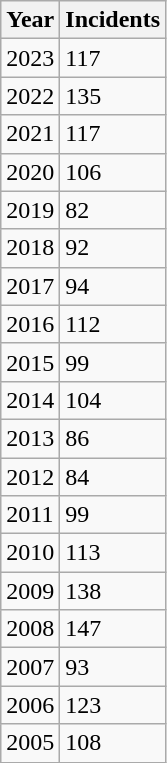<table class="wikitable">
<tr>
<th>Year</th>
<th>Incidents</th>
</tr>
<tr>
<td>2023</td>
<td>117</td>
</tr>
<tr>
<td>2022</td>
<td>135</td>
</tr>
<tr>
<td>2021</td>
<td>117</td>
</tr>
<tr>
<td>2020</td>
<td>106</td>
</tr>
<tr>
<td>2019</td>
<td>82</td>
</tr>
<tr>
<td>2018</td>
<td>92</td>
</tr>
<tr>
<td>2017</td>
<td>94</td>
</tr>
<tr>
<td>2016</td>
<td>112</td>
</tr>
<tr>
<td>2015</td>
<td>99</td>
</tr>
<tr>
<td>2014</td>
<td>104</td>
</tr>
<tr>
<td>2013</td>
<td>86</td>
</tr>
<tr>
<td>2012</td>
<td>84</td>
</tr>
<tr>
<td>2011</td>
<td>99</td>
</tr>
<tr>
<td>2010</td>
<td>113</td>
</tr>
<tr>
<td>2009</td>
<td>138</td>
</tr>
<tr>
<td>2008</td>
<td>147</td>
</tr>
<tr>
<td>2007</td>
<td>93</td>
</tr>
<tr>
<td>2006</td>
<td>123</td>
</tr>
<tr>
<td>2005</td>
<td>108</td>
</tr>
</table>
